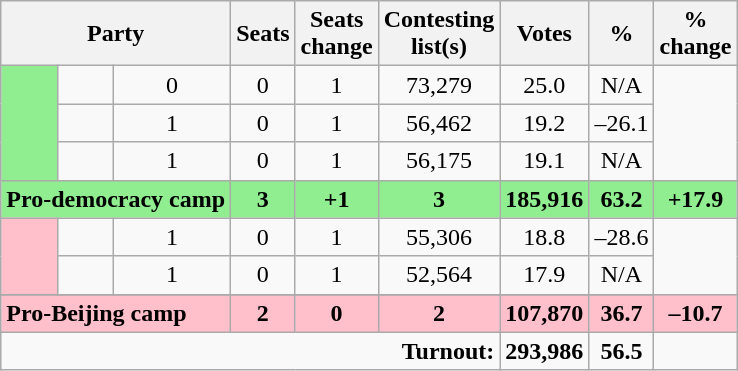<table class="wikitable">
<tr>
<th colspan="3" rowspan="1" align="center">Party</th>
<th align="center">Seats</th>
<th align="center">Seats<br>change</th>
<th align="center">Contesting<br>list(s)</th>
<th align="center">Votes</th>
<th align="center">%</th>
<th align="center">%<br>change</th>
</tr>
<tr>
<td bgcolor="LightGreen" rowspan="3"></td>
<td></td>
<td align="center">0</td>
<td align="center">0</td>
<td align="center">1</td>
<td align="center">73,279</td>
<td align="center">25.0</td>
<td align="center">N/A</td>
</tr>
<tr>
<td></td>
<td align="center">1</td>
<td align="center">0</td>
<td align="center">1</td>
<td align="center">56,462</td>
<td align="center">19.2</td>
<td align="center">–26.1</td>
</tr>
<tr>
<td></td>
<td align="center">1</td>
<td align="center">0</td>
<td align="center">1</td>
<td align="center">56,175</td>
<td align="center">19.1</td>
<td align="center">N/A</td>
</tr>
<tr bgcolor="LightGreen">
<td colspan=3><strong>Pro-democracy camp</strong></td>
<td align="center"><strong>3</strong></td>
<td align="center"><strong>+1</strong></td>
<td align="center"><strong>3</strong></td>
<td align="center"><strong>185,916</strong></td>
<td align="center"><strong>63.2</strong></td>
<td align="center"><strong>+17.9</strong></td>
</tr>
<tr>
<td bgcolor="Pink" rowspan="2"></td>
<td></td>
<td align="center">1</td>
<td align="center">0</td>
<td align="center">1</td>
<td align="center">55,306</td>
<td align="center">18.8</td>
<td align="center">–28.6</td>
</tr>
<tr>
<td></td>
<td align="center">1</td>
<td align="center">0</td>
<td align="center">1</td>
<td align="center">52,564</td>
<td align="center">17.9</td>
<td align="center">N/A</td>
</tr>
<tr>
</tr>
<tr bgcolor="Pink">
<td colspan=3><strong>Pro-Beijing camp</strong></td>
<td align="center"><strong>2</strong></td>
<td align="center"><strong>0</strong></td>
<td align="center"><strong>2</strong></td>
<td align="center"><strong>107,870</strong></td>
<td align="center"><strong>36.7</strong></td>
<td align="center"><strong>–10.7</strong></td>
</tr>
<tr>
<td colspan="6" rowspan="1" align="right"><strong>Turnout:</strong></td>
<td align="center"><strong>293,986</strong></td>
<td align="center"><strong>56.5</strong></td>
<td align="center"></td>
</tr>
</table>
